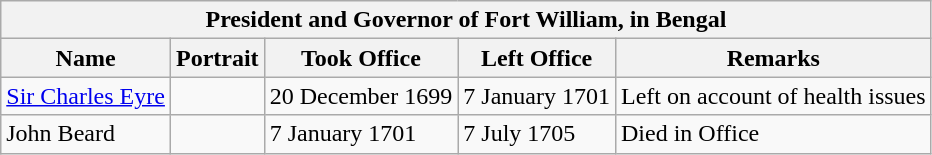<table class="wikitable sortable">
<tr>
<th colspan="5">President and Governor of Fort William, in Bengal</th>
</tr>
<tr>
<th>Name</th>
<th>Portrait</th>
<th>Took Office</th>
<th>Left Office</th>
<th>Remarks</th>
</tr>
<tr>
<td><a href='#'>Sir Charles Eyre</a></td>
<td></td>
<td>20 December 1699</td>
<td>7 January 1701</td>
<td>Left on account of health issues</td>
</tr>
<tr>
<td>John Beard</td>
<td></td>
<td>7 January 1701</td>
<td>7 July 1705</td>
<td>Died in Office</td>
</tr>
</table>
